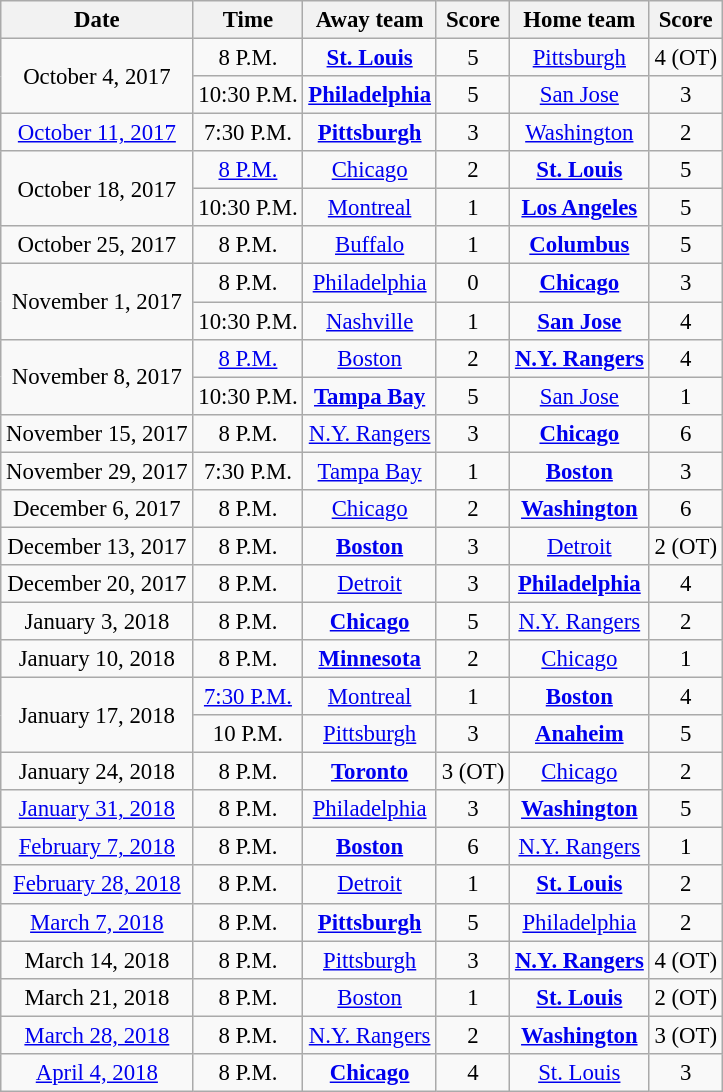<table class="wikitable sortable" style="font-size: 95%;text-align: center;">
<tr>
<th>Date</th>
<th>Time</th>
<th>Away team</th>
<th>Score</th>
<th>Home team</th>
<th>Score</th>
</tr>
<tr>
<td rowspan=2>October 4, 2017</td>
<td>8 P.M.</td>
<td><strong><a href='#'>St. Louis</a></strong></td>
<td>5</td>
<td><a href='#'>Pittsburgh</a></td>
<td>4 (OT)</td>
</tr>
<tr>
<td>10:30 P.M.</td>
<td><strong><a href='#'>Philadelphia</a></strong></td>
<td>5</td>
<td><a href='#'>San Jose</a></td>
<td>3</td>
</tr>
<tr>
<td><a href='#'>October 11, 2017</a></td>
<td>7:30 P.M.</td>
<td><strong><a href='#'>Pittsburgh</a></strong></td>
<td>3</td>
<td><a href='#'>Washington</a></td>
<td>2</td>
</tr>
<tr>
<td rowspan=2>October 18, 2017</td>
<td><a href='#'>8 P.M.</a></td>
<td><a href='#'>Chicago</a></td>
<td>2</td>
<td><strong><a href='#'>St. Louis</a></strong></td>
<td>5</td>
</tr>
<tr>
<td>10:30 P.M.</td>
<td><a href='#'>Montreal</a></td>
<td>1</td>
<td><strong><a href='#'>Los Angeles</a></strong></td>
<td>5</td>
</tr>
<tr>
<td>October 25, 2017</td>
<td>8 P.M.</td>
<td><a href='#'>Buffalo</a></td>
<td>1</td>
<td><strong><a href='#'>Columbus</a></strong></td>
<td>5</td>
</tr>
<tr>
<td rowspan=2>November 1, 2017</td>
<td>8 P.M.</td>
<td><a href='#'>Philadelphia</a></td>
<td>0</td>
<td><strong><a href='#'>Chicago</a></strong></td>
<td>3</td>
</tr>
<tr>
<td>10:30 P.M.</td>
<td><a href='#'>Nashville</a></td>
<td>1</td>
<td><strong><a href='#'>San Jose</a></strong></td>
<td>4</td>
</tr>
<tr>
<td rowspan=2>November 8, 2017</td>
<td><a href='#'>8 P.M.</a></td>
<td><a href='#'>Boston</a></td>
<td>2</td>
<td><strong><a href='#'>N.Y. Rangers</a></strong></td>
<td>4</td>
</tr>
<tr>
<td>10:30 P.M.</td>
<td><strong><a href='#'>Tampa Bay</a></strong></td>
<td>5</td>
<td><a href='#'>San Jose</a></td>
<td>1</td>
</tr>
<tr>
<td>November 15, 2017</td>
<td>8 P.M.</td>
<td><a href='#'>N.Y. Rangers</a></td>
<td>3</td>
<td><strong><a href='#'>Chicago</a></strong></td>
<td>6</td>
</tr>
<tr>
<td>November 29, 2017</td>
<td>7:30 P.M.</td>
<td><a href='#'>Tampa Bay</a></td>
<td>1</td>
<td><strong><a href='#'>Boston</a></strong></td>
<td>3</td>
</tr>
<tr>
<td>December 6, 2017</td>
<td>8 P.M.</td>
<td><a href='#'>Chicago</a></td>
<td>2</td>
<td><strong><a href='#'>Washington</a></strong></td>
<td>6</td>
</tr>
<tr>
<td>December 13, 2017</td>
<td>8 P.M.</td>
<td><strong><a href='#'>Boston</a></strong></td>
<td>3</td>
<td><a href='#'>Detroit</a></td>
<td>2 (OT)</td>
</tr>
<tr>
<td>December 20, 2017</td>
<td>8 P.M.</td>
<td><a href='#'>Detroit</a></td>
<td>3</td>
<td><strong><a href='#'>Philadelphia</a></strong></td>
<td>4</td>
</tr>
<tr>
<td>January 3, 2018</td>
<td>8 P.M.</td>
<td><strong><a href='#'>Chicago</a></strong></td>
<td>5</td>
<td><a href='#'>N.Y. Rangers</a></td>
<td>2</td>
</tr>
<tr>
<td>January 10, 2018</td>
<td>8 P.M.</td>
<td><strong><a href='#'>Minnesota</a></strong></td>
<td>2</td>
<td><a href='#'>Chicago</a></td>
<td>1</td>
</tr>
<tr>
<td rowspan=2>January 17, 2018</td>
<td><a href='#'>7:30 P.M.</a></td>
<td><a href='#'>Montreal</a></td>
<td>1</td>
<td><strong><a href='#'>Boston</a></strong></td>
<td>4</td>
</tr>
<tr>
<td>10 P.M.</td>
<td><a href='#'>Pittsburgh</a></td>
<td>3</td>
<td><strong><a href='#'>Anaheim</a></strong></td>
<td>5</td>
</tr>
<tr>
<td>January 24, 2018</td>
<td>8 P.M.</td>
<td><strong><a href='#'>Toronto</a></strong></td>
<td>3 (OT)</td>
<td><a href='#'>Chicago</a></td>
<td>2</td>
</tr>
<tr>
<td><a href='#'>January 31, 2018</a></td>
<td>8 P.M.</td>
<td><a href='#'>Philadelphia</a></td>
<td>3</td>
<td><strong><a href='#'>Washington</a></strong></td>
<td>5</td>
</tr>
<tr>
<td><a href='#'>February 7, 2018</a></td>
<td>8 P.M.</td>
<td><strong><a href='#'>Boston</a></strong></td>
<td>6</td>
<td><a href='#'>N.Y. Rangers</a></td>
<td>1</td>
</tr>
<tr>
<td><a href='#'>February 28, 2018</a></td>
<td>8 P.M.</td>
<td><a href='#'>Detroit</a></td>
<td>1</td>
<td><strong><a href='#'>St. Louis</a></strong></td>
<td>2</td>
</tr>
<tr>
<td><a href='#'>March 7, 2018</a></td>
<td>8 P.M.</td>
<td><strong><a href='#'>Pittsburgh</a></strong></td>
<td>5</td>
<td><a href='#'>Philadelphia</a></td>
<td>2</td>
</tr>
<tr>
<td>March 14, 2018</td>
<td>8 P.M.</td>
<td><a href='#'>Pittsburgh</a></td>
<td>3</td>
<td><strong><a href='#'>N.Y. Rangers</a></strong></td>
<td>4 (OT)</td>
</tr>
<tr>
<td>March 21, 2018</td>
<td>8 P.M.</td>
<td><a href='#'>Boston</a></td>
<td>1</td>
<td><strong><a href='#'>St. Louis</a></strong></td>
<td>2 (OT)</td>
</tr>
<tr>
<td><a href='#'>March 28, 2018</a></td>
<td>8 P.M.</td>
<td><a href='#'>N.Y. Rangers</a></td>
<td>2</td>
<td><strong><a href='#'>Washington</a></strong></td>
<td>3 (OT)</td>
</tr>
<tr>
<td><a href='#'>April 4, 2018</a></td>
<td>8 P.M.</td>
<td><strong><a href='#'>Chicago</a></strong></td>
<td>4</td>
<td><a href='#'>St. Louis</a></td>
<td>3</td>
</tr>
</table>
